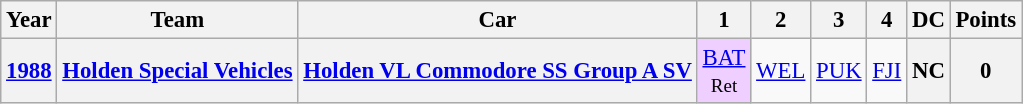<table class="wikitable" style="text-align:center; font-size:95%">
<tr>
<th>Year</th>
<th>Team</th>
<th>Car</th>
<th>1</th>
<th>2</th>
<th>3</th>
<th>4</th>
<th>DC</th>
<th>Points</th>
</tr>
<tr>
<th><a href='#'>1988</a></th>
<th> <a href='#'>Holden Special Vehicles</a></th>
<th><a href='#'>Holden VL Commodore SS Group A SV</a></th>
<td style="background:#efcfff;"><a href='#'>BAT</a><br><small>Ret</small></td>
<td><a href='#'>WEL</a></td>
<td><a href='#'>PUK</a></td>
<td><a href='#'>FJI</a></td>
<th>NC</th>
<th>0</th>
</tr>
</table>
